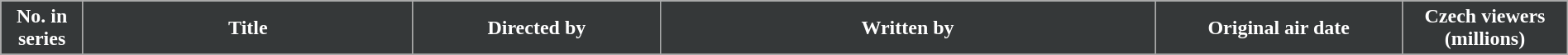<table class="wikitable plainrowheaders" style="width: 100%; margin-right: 0;">
<tr>
<th scope=col style="background: #353839; color: #fff; text-align:center;" width=5%>No. in<br>series</th>
<th scope=col style="background: #353839; color: #fff; text-align:center;" width=20%>Title</th>
<th scope=col style="background: #353839; color: #fff; text-align:center;" width=15%>Directed by</th>
<th scope=col style="background: #353839; color: #fff; text-align:center;" width=30%>Written by</th>
<th scope=col style="background: #353839; color: #fff; text-align:center;" width=15%>Original air date</th>
<th scope=col style="background: #353839; color: #fff; text-align:center;" width=10%>Czech viewers<br>(millions)</th>
</tr>
<tr>
</tr>
</table>
